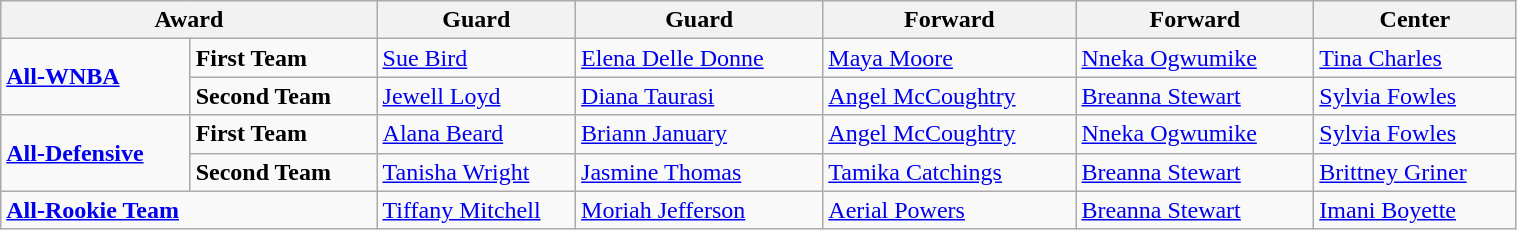<table class="wikitable" style="width: 80%">
<tr>
<th colspan="2">Award</th>
<th width="125">Guard</th>
<th>Guard</th>
<th>Forward</th>
<th>Forward</th>
<th>Center</th>
</tr>
<tr>
<td rowspan="2"><strong><a href='#'>All-WNBA</a></strong></td>
<td><strong>First Team</strong></td>
<td><a href='#'>Sue Bird</a></td>
<td><a href='#'>Elena Delle Donne</a></td>
<td><a href='#'>Maya Moore</a></td>
<td><a href='#'>Nneka Ogwumike</a></td>
<td><a href='#'>Tina Charles</a></td>
</tr>
<tr>
<td><strong>Second Team</strong></td>
<td><a href='#'>Jewell Loyd</a></td>
<td><a href='#'>Diana Taurasi</a></td>
<td><a href='#'>Angel McCoughtry</a></td>
<td><a href='#'>Breanna Stewart</a></td>
<td><a href='#'>Sylvia Fowles</a></td>
</tr>
<tr>
<td rowspan="2"><strong><a href='#'>All-Defensive</a></strong></td>
<td><strong>First Team</strong></td>
<td><a href='#'>Alana Beard</a></td>
<td><a href='#'>Briann January</a></td>
<td><a href='#'>Angel McCoughtry</a></td>
<td><a href='#'>Nneka Ogwumike</a></td>
<td><a href='#'>Sylvia Fowles</a></td>
</tr>
<tr>
<td><strong>Second Team</strong></td>
<td><a href='#'>Tanisha Wright</a></td>
<td><a href='#'>Jasmine Thomas</a></td>
<td><a href='#'>Tamika Catchings</a></td>
<td><a href='#'>Breanna Stewart</a></td>
<td><a href='#'>Brittney Griner</a></td>
</tr>
<tr>
<td colspan="2"><strong><a href='#'>All-Rookie Team</a></strong></td>
<td><a href='#'>Tiffany Mitchell</a></td>
<td><a href='#'>Moriah Jefferson</a></td>
<td><a href='#'>Aerial Powers</a></td>
<td><a href='#'>Breanna Stewart</a></td>
<td><a href='#'>Imani Boyette</a></td>
</tr>
</table>
